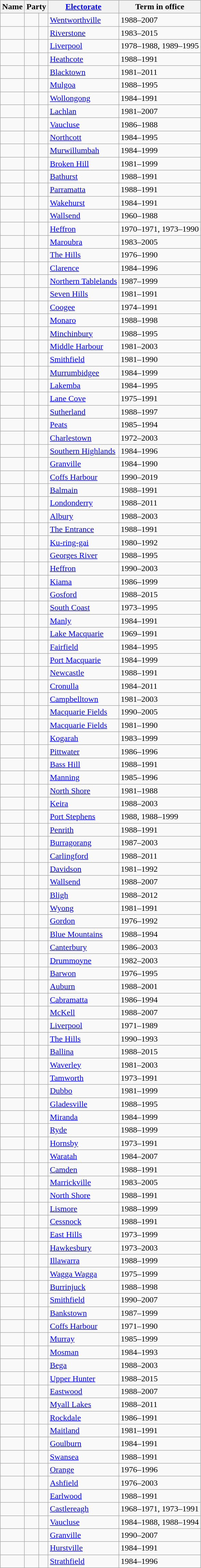<table class="wikitable sortable">
<tr>
<th>Name</th>
<th colspan=2>Party</th>
<th><a href='#'>Electorate</a></th>
<th>Term in office</th>
</tr>
<tr>
<td></td>
<td> </td>
<td></td>
<td><a href='#'>Wentworthville</a></td>
<td>1988–2007</td>
</tr>
<tr>
<td></td>
<td> </td>
<td></td>
<td><a href='#'>Riverstone</a></td>
<td>1983–2015</td>
</tr>
<tr>
<td></td>
<td> </td>
<td></td>
<td><a href='#'>Liverpool</a></td>
<td>1978–1988, 1989–1995</td>
</tr>
<tr>
<td></td>
<td> </td>
<td></td>
<td><a href='#'>Heathcote</a></td>
<td>1988–1991</td>
</tr>
<tr>
<td></td>
<td> </td>
<td></td>
<td><a href='#'>Blacktown</a></td>
<td>1981–2011</td>
</tr>
<tr>
<td></td>
<td> </td>
<td></td>
<td><a href='#'>Mulgoa</a></td>
<td>1988–1995</td>
</tr>
<tr>
<td></td>
<td> </td>
<td></td>
<td><a href='#'>Wollongong</a></td>
<td>1984–1991</td>
</tr>
<tr>
<td></td>
<td> </td>
<td></td>
<td><a href='#'>Lachlan</a></td>
<td>1981–2007</td>
</tr>
<tr>
<td></td>
<td> </td>
<td></td>
<td><a href='#'>Vaucluse</a></td>
<td>1986–1988</td>
</tr>
<tr>
<td></td>
<td> </td>
<td></td>
<td><a href='#'>Northcott</a></td>
<td>1984–1995</td>
</tr>
<tr>
<td></td>
<td> </td>
<td></td>
<td><a href='#'>Murwillumbah</a></td>
<td>1984–1999</td>
</tr>
<tr>
<td></td>
<td> </td>
<td></td>
<td><a href='#'>Broken Hill</a></td>
<td>1981–1999</td>
</tr>
<tr>
<td></td>
<td> </td>
<td></td>
<td><a href='#'>Bathurst</a></td>
<td>1988–1991</td>
</tr>
<tr>
<td></td>
<td> </td>
<td></td>
<td><a href='#'>Parramatta</a></td>
<td>1988–1991</td>
</tr>
<tr>
<td></td>
<td> </td>
<td></td>
<td><a href='#'>Wakehurst</a></td>
<td>1984–1991</td>
</tr>
<tr>
<td></td>
<td> </td>
<td></td>
<td><a href='#'>Wallsend</a></td>
<td>1960–1988</td>
</tr>
<tr>
<td></td>
<td> </td>
<td></td>
<td><a href='#'>Heffron</a></td>
<td>1970–1971, 1973–1990</td>
</tr>
<tr>
<td></td>
<td> </td>
<td></td>
<td><a href='#'>Maroubra</a></td>
<td>1983–2005</td>
</tr>
<tr>
<td></td>
<td> </td>
<td></td>
<td><a href='#'>The Hills</a></td>
<td>1976–1990</td>
</tr>
<tr>
<td></td>
<td> </td>
<td></td>
<td><a href='#'>Clarence</a></td>
<td>1984–1996</td>
</tr>
<tr>
<td></td>
<td> </td>
<td></td>
<td><a href='#'>Northern Tablelands</a></td>
<td>1987–1999</td>
</tr>
<tr>
<td></td>
<td> </td>
<td></td>
<td><a href='#'>Seven Hills</a></td>
<td>1981–1991</td>
</tr>
<tr>
<td></td>
<td> </td>
<td></td>
<td><a href='#'>Coogee</a></td>
<td>1974–1991</td>
</tr>
<tr>
<td></td>
<td> </td>
<td></td>
<td><a href='#'>Monaro</a></td>
<td>1988–1998</td>
</tr>
<tr>
<td></td>
<td> </td>
<td></td>
<td><a href='#'>Minchinbury</a></td>
<td>1988–1995</td>
</tr>
<tr>
<td></td>
<td> </td>
<td></td>
<td><a href='#'>Middle Harbour</a></td>
<td>1981–2003</td>
</tr>
<tr>
<td></td>
<td> </td>
<td></td>
<td><a href='#'>Smithfield</a></td>
<td>1981–1990</td>
</tr>
<tr>
<td></td>
<td> </td>
<td></td>
<td><a href='#'>Murrumbidgee</a></td>
<td>1984–1999</td>
</tr>
<tr>
<td></td>
<td> </td>
<td></td>
<td><a href='#'>Lakemba</a></td>
<td>1984–1995</td>
</tr>
<tr>
<td></td>
<td> </td>
<td></td>
<td><a href='#'>Lane Cove</a></td>
<td>1975–1991</td>
</tr>
<tr>
<td></td>
<td> </td>
<td></td>
<td><a href='#'>Sutherland</a></td>
<td>1988–1997</td>
</tr>
<tr>
<td></td>
<td> </td>
<td></td>
<td><a href='#'>Peats</a></td>
<td>1985–1994</td>
</tr>
<tr>
<td></td>
<td> </td>
<td></td>
<td><a href='#'>Charlestown</a></td>
<td>1972–2003</td>
</tr>
<tr>
<td></td>
<td> </td>
<td></td>
<td><a href='#'>Southern Highlands</a></td>
<td>1984–1996</td>
</tr>
<tr>
<td></td>
<td> </td>
<td></td>
<td><a href='#'>Granville</a></td>
<td>1984–1990</td>
</tr>
<tr>
<td></td>
<td> </td>
<td></td>
<td><a href='#'>Coffs Harbour</a></td>
<td>1990–2019</td>
</tr>
<tr>
<td></td>
<td> </td>
<td></td>
<td><a href='#'>Balmain</a></td>
<td>1988–1991</td>
</tr>
<tr>
<td></td>
<td> </td>
<td></td>
<td><a href='#'>Londonderry</a></td>
<td>1988–2011</td>
</tr>
<tr>
<td></td>
<td> </td>
<td></td>
<td><a href='#'>Albury</a></td>
<td>1988–2003</td>
</tr>
<tr>
<td></td>
<td> </td>
<td></td>
<td><a href='#'>The Entrance</a></td>
<td>1988–1991</td>
</tr>
<tr>
<td></td>
<td> </td>
<td></td>
<td><a href='#'>Ku-ring-gai</a></td>
<td>1980–1992</td>
</tr>
<tr>
<td></td>
<td> </td>
<td></td>
<td><a href='#'>Georges River</a></td>
<td>1988–1995</td>
</tr>
<tr>
<td></td>
<td> </td>
<td></td>
<td><a href='#'>Heffron</a></td>
<td>1990–2003</td>
</tr>
<tr>
<td></td>
<td> </td>
<td></td>
<td><a href='#'>Kiama</a></td>
<td>1986–1999</td>
</tr>
<tr>
<td></td>
<td> </td>
<td></td>
<td><a href='#'>Gosford</a></td>
<td>1988–2015</td>
</tr>
<tr>
<td></td>
<td> </td>
<td></td>
<td><a href='#'>South Coast</a></td>
<td>1973–1995</td>
</tr>
<tr>
<td></td>
<td> </td>
<td></td>
<td><a href='#'>Manly</a></td>
<td>1984–1991</td>
</tr>
<tr>
<td></td>
<td> </td>
<td></td>
<td><a href='#'>Lake Macquarie</a></td>
<td>1969–1991</td>
</tr>
<tr>
<td></td>
<td> </td>
<td></td>
<td><a href='#'>Fairfield</a></td>
<td>1984–1995</td>
</tr>
<tr>
<td></td>
<td> </td>
<td></td>
<td><a href='#'>Port Macquarie</a></td>
<td>1984–1999</td>
</tr>
<tr>
<td></td>
<td> </td>
<td></td>
<td><a href='#'>Newcastle</a></td>
<td>1988–1991</td>
</tr>
<tr>
<td></td>
<td> </td>
<td></td>
<td><a href='#'>Cronulla</a></td>
<td>1984–2011</td>
</tr>
<tr>
<td></td>
<td> </td>
<td></td>
<td><a href='#'>Campbelltown</a></td>
<td>1981–2003</td>
</tr>
<tr>
<td></td>
<td> </td>
<td></td>
<td><a href='#'>Macquarie Fields</a></td>
<td>1990–2005</td>
</tr>
<tr>
<td></td>
<td> </td>
<td></td>
<td><a href='#'>Macquarie Fields</a></td>
<td>1981–1990</td>
</tr>
<tr>
<td></td>
<td> </td>
<td></td>
<td><a href='#'>Kogarah</a></td>
<td>1983–1999</td>
</tr>
<tr>
<td></td>
<td> </td>
<td></td>
<td><a href='#'>Pittwater</a></td>
<td>1986–1996</td>
</tr>
<tr>
<td></td>
<td> </td>
<td></td>
<td><a href='#'>Bass Hill</a></td>
<td>1988–1991</td>
</tr>
<tr>
<td></td>
<td> </td>
<td></td>
<td><a href='#'>Manning</a></td>
<td>1985–1996</td>
</tr>
<tr>
<td></td>
<td> </td>
<td></td>
<td><a href='#'>North Shore</a></td>
<td>1981–1988</td>
</tr>
<tr>
<td></td>
<td> </td>
<td></td>
<td><a href='#'>Keira</a></td>
<td>1988–2003</td>
</tr>
<tr>
<td></td>
<td> </td>
<td></td>
<td><a href='#'>Port Stephens</a></td>
<td>1988, 1988–1999</td>
</tr>
<tr>
<td></td>
<td> </td>
<td></td>
<td><a href='#'>Penrith</a></td>
<td>1988–1991</td>
</tr>
<tr>
<td></td>
<td> </td>
<td></td>
<td><a href='#'>Burragorang</a></td>
<td>1987–2003</td>
</tr>
<tr>
<td></td>
<td> </td>
<td></td>
<td><a href='#'>Carlingford</a></td>
<td>1988–2011</td>
</tr>
<tr>
<td></td>
<td> </td>
<td></td>
<td><a href='#'>Davidson</a></td>
<td>1981–1992</td>
</tr>
<tr>
<td></td>
<td> </td>
<td></td>
<td><a href='#'>Wallsend</a></td>
<td>1988–2007</td>
</tr>
<tr>
<td></td>
<td> </td>
<td></td>
<td><a href='#'>Bligh</a></td>
<td>1988–2012</td>
</tr>
<tr>
<td></td>
<td> </td>
<td></td>
<td><a href='#'>Wyong</a></td>
<td>1981–1991</td>
</tr>
<tr>
<td></td>
<td> </td>
<td></td>
<td><a href='#'>Gordon</a></td>
<td>1976–1992</td>
</tr>
<tr>
<td></td>
<td> </td>
<td></td>
<td><a href='#'>Blue Mountains</a></td>
<td>1988–1994</td>
</tr>
<tr>
<td></td>
<td> </td>
<td></td>
<td><a href='#'>Canterbury</a></td>
<td>1986–2003</td>
</tr>
<tr>
<td></td>
<td> </td>
<td></td>
<td><a href='#'>Drummoyne</a></td>
<td>1982–2003</td>
</tr>
<tr>
<td></td>
<td> </td>
<td></td>
<td><a href='#'>Barwon</a></td>
<td>1976–1995</td>
</tr>
<tr>
<td></td>
<td> </td>
<td></td>
<td><a href='#'>Auburn</a></td>
<td>1988–2001</td>
</tr>
<tr>
<td></td>
<td> </td>
<td></td>
<td><a href='#'>Cabramatta</a></td>
<td>1986–1994</td>
</tr>
<tr>
<td></td>
<td> </td>
<td></td>
<td><a href='#'>McKell</a></td>
<td>1988–2007</td>
</tr>
<tr>
<td></td>
<td> </td>
<td></td>
<td><a href='#'>Liverpool</a></td>
<td>1971–1989</td>
</tr>
<tr>
<td></td>
<td> </td>
<td></td>
<td><a href='#'>The Hills</a></td>
<td>1990–1993</td>
</tr>
<tr>
<td></td>
<td> </td>
<td></td>
<td><a href='#'>Ballina</a></td>
<td>1988–2015</td>
</tr>
<tr>
<td></td>
<td> </td>
<td></td>
<td><a href='#'>Waverley</a></td>
<td>1981–2003</td>
</tr>
<tr>
<td></td>
<td> </td>
<td></td>
<td><a href='#'>Tamworth</a></td>
<td>1973–1991</td>
</tr>
<tr>
<td></td>
<td> </td>
<td></td>
<td><a href='#'>Dubbo</a></td>
<td>1981–1999</td>
</tr>
<tr>
<td></td>
<td> </td>
<td></td>
<td><a href='#'>Gladesville</a></td>
<td>1988–1995</td>
</tr>
<tr>
<td></td>
<td> </td>
<td></td>
<td><a href='#'>Miranda</a></td>
<td>1984–1999</td>
</tr>
<tr>
<td></td>
<td> </td>
<td></td>
<td><a href='#'>Ryde</a></td>
<td>1988–1999</td>
</tr>
<tr>
<td></td>
<td> </td>
<td></td>
<td><a href='#'>Hornsby</a></td>
<td>1973–1991</td>
</tr>
<tr>
<td></td>
<td> </td>
<td></td>
<td><a href='#'>Waratah</a></td>
<td>1984–2007</td>
</tr>
<tr>
<td></td>
<td> </td>
<td></td>
<td><a href='#'>Camden</a></td>
<td>1988–1991</td>
</tr>
<tr>
<td></td>
<td> </td>
<td></td>
<td><a href='#'>Marrickville</a></td>
<td>1983–2005</td>
</tr>
<tr>
<td></td>
<td> </td>
<td></td>
<td><a href='#'>North Shore</a></td>
<td>1988–1991</td>
</tr>
<tr>
<td></td>
<td> </td>
<td></td>
<td><a href='#'>Lismore</a></td>
<td>1988–1999</td>
</tr>
<tr>
<td></td>
<td> </td>
<td></td>
<td><a href='#'>Cessnock</a></td>
<td>1988–1991</td>
</tr>
<tr>
<td></td>
<td> </td>
<td></td>
<td><a href='#'>East Hills</a></td>
<td>1973–1999</td>
</tr>
<tr>
<td></td>
<td> </td>
<td></td>
<td><a href='#'>Hawkesbury</a></td>
<td>1973–2003</td>
</tr>
<tr>
<td></td>
<td> </td>
<td></td>
<td><a href='#'>Illawarra</a></td>
<td>1988–1999</td>
</tr>
<tr>
<td></td>
<td> </td>
<td></td>
<td><a href='#'>Wagga Wagga</a></td>
<td>1975–1999</td>
</tr>
<tr>
<td></td>
<td> </td>
<td></td>
<td><a href='#'>Burrinjuck</a></td>
<td>1988–1998</td>
</tr>
<tr>
<td></td>
<td> </td>
<td></td>
<td><a href='#'>Smithfield</a></td>
<td>1990–2007</td>
</tr>
<tr>
<td></td>
<td> </td>
<td></td>
<td><a href='#'>Bankstown</a></td>
<td>1987–1999</td>
</tr>
<tr>
<td></td>
<td> </td>
<td></td>
<td><a href='#'>Coffs Harbour</a></td>
<td>1971–1990</td>
</tr>
<tr>
<td></td>
<td> </td>
<td></td>
<td><a href='#'>Murray</a></td>
<td>1985–1999</td>
</tr>
<tr>
<td></td>
<td> </td>
<td></td>
<td><a href='#'>Mosman</a></td>
<td>1984–1993</td>
</tr>
<tr>
<td></td>
<td> </td>
<td></td>
<td><a href='#'>Bega</a></td>
<td>1988–2003</td>
</tr>
<tr>
<td></td>
<td> </td>
<td></td>
<td><a href='#'>Upper Hunter</a></td>
<td>1988–2015</td>
</tr>
<tr>
<td></td>
<td> </td>
<td></td>
<td><a href='#'>Eastwood</a></td>
<td>1988–2007</td>
</tr>
<tr>
<td></td>
<td> </td>
<td></td>
<td><a href='#'>Myall Lakes</a></td>
<td>1988–2011</td>
</tr>
<tr>
<td></td>
<td> </td>
<td></td>
<td><a href='#'>Rockdale</a></td>
<td>1986–1991</td>
</tr>
<tr>
<td></td>
<td> </td>
<td></td>
<td><a href='#'>Maitland</a></td>
<td>1981–1991</td>
</tr>
<tr>
<td></td>
<td> </td>
<td></td>
<td><a href='#'>Goulburn</a></td>
<td>1984–1991</td>
</tr>
<tr>
<td></td>
<td> </td>
<td></td>
<td><a href='#'>Swansea</a></td>
<td>1988–1991</td>
</tr>
<tr>
<td></td>
<td> </td>
<td></td>
<td><a href='#'>Orange</a></td>
<td>1976–1996</td>
</tr>
<tr>
<td></td>
<td> </td>
<td></td>
<td><a href='#'>Ashfield</a></td>
<td>1976–2003</td>
</tr>
<tr>
<td></td>
<td> </td>
<td></td>
<td><a href='#'>Earlwood</a></td>
<td>1988–1991</td>
</tr>
<tr>
<td></td>
<td> </td>
<td></td>
<td><a href='#'>Castlereagh</a></td>
<td>1968–1971, 1973–1991</td>
</tr>
<tr>
<td></td>
<td> </td>
<td></td>
<td><a href='#'>Vaucluse</a></td>
<td>1984–1988, 1988–1994</td>
</tr>
<tr>
<td></td>
<td> </td>
<td></td>
<td><a href='#'>Granville</a></td>
<td>1990–2007</td>
</tr>
<tr>
<td></td>
<td> </td>
<td></td>
<td><a href='#'>Hurstville</a></td>
<td>1984–1991</td>
</tr>
<tr>
<td></td>
<td> </td>
<td></td>
<td><a href='#'>Strathfield</a></td>
<td>1984–1996</td>
</tr>
</table>
